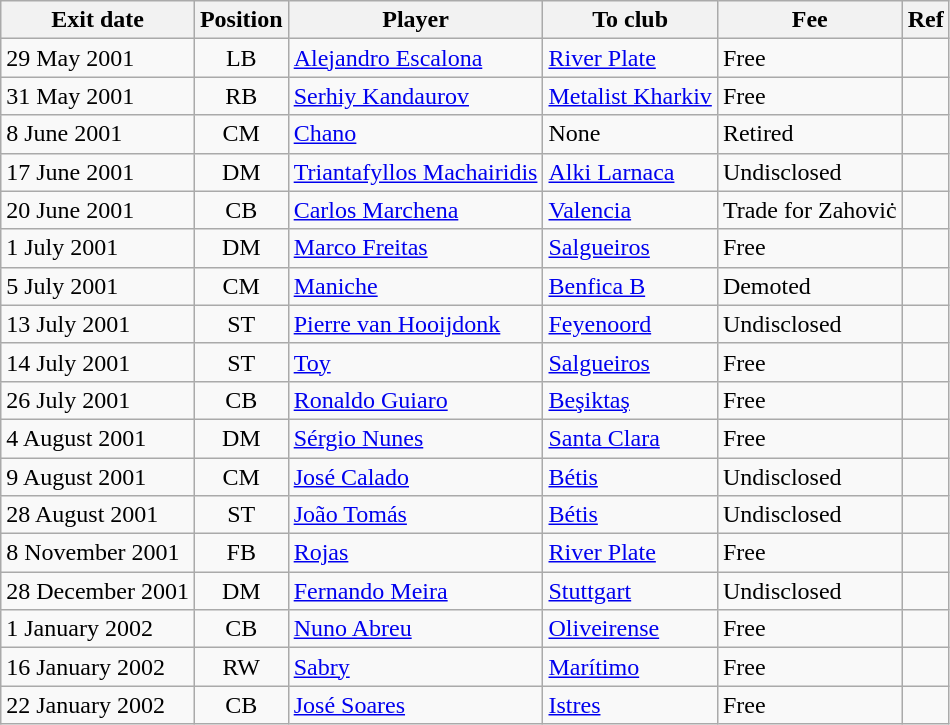<table class="wikitable sortable">
<tr>
<th>Exit date</th>
<th>Position</th>
<th>Player</th>
<th>To club</th>
<th>Fee</th>
<th>Ref</th>
</tr>
<tr>
<td>29 May 2001</td>
<td style="text-align:center;">LB</td>
<td style="text-align:left;"><a href='#'>Alejandro Escalona</a></td>
<td style="text-align:left;"><a href='#'>River Plate</a></td>
<td>Free</td>
<td></td>
</tr>
<tr>
<td>31 May 2001</td>
<td style="text-align:center;">RB</td>
<td style="text-align:left;"><a href='#'>Serhiy Kandaurov</a></td>
<td style="text-align:left;"><a href='#'>Metalist Kharkiv</a></td>
<td>Free</td>
<td></td>
</tr>
<tr>
<td>8 June 2001</td>
<td style="text-align:center;">CM</td>
<td style="text-align:left;"><a href='#'>Chano</a></td>
<td style="text-align:left;">None</td>
<td>Retired</td>
<td></td>
</tr>
<tr>
<td>17 June 2001</td>
<td style="text-align:center;">DM</td>
<td style="text-align:left;"><a href='#'>Triantafyllos Machairidis</a></td>
<td style="text-align:left;"><a href='#'>Alki Larnaca</a></td>
<td>Undisclosed</td>
<td></td>
</tr>
<tr>
<td>20 June 2001</td>
<td style="text-align:center;">CB</td>
<td style="text-align:left;"><a href='#'>Carlos Marchena</a></td>
<td style="text-align:left;"><a href='#'>Valencia</a></td>
<td>Trade for Zahoviċ</td>
<td></td>
</tr>
<tr>
<td>1 July 2001</td>
<td style="text-align:center;">DM</td>
<td style="text-align:left;"><a href='#'>Marco Freitas</a></td>
<td style="text-align:left;"><a href='#'>Salgueiros</a></td>
<td>Free</td>
<td></td>
</tr>
<tr>
<td>5 July 2001</td>
<td style="text-align:center;">CM</td>
<td style="text-align:left;"><a href='#'>Maniche</a></td>
<td style="text-align:left;"><a href='#'>Benfica B</a></td>
<td>Demoted</td>
<td></td>
</tr>
<tr>
<td>13 July 2001</td>
<td style="text-align:center;">ST</td>
<td style="text-align:left;"><a href='#'>Pierre van Hooijdonk</a></td>
<td style="text-align:left;"><a href='#'>Feyenoord</a></td>
<td>Undisclosed</td>
<td></td>
</tr>
<tr>
<td>14 July 2001</td>
<td style="text-align:center;">ST</td>
<td style="text-align:left;"><a href='#'>Toy</a></td>
<td style="text-align:left;"><a href='#'>Salgueiros</a></td>
<td>Free</td>
<td></td>
</tr>
<tr>
<td>26 July 2001</td>
<td style="text-align:center;">CB</td>
<td style="text-align:left;"><a href='#'>Ronaldo Guiaro</a></td>
<td style="text-align:left;"><a href='#'>Beşiktaş</a></td>
<td>Free</td>
<td></td>
</tr>
<tr>
<td>4 August 2001</td>
<td style="text-align:center;">DM</td>
<td style="text-align:left;"><a href='#'>Sérgio Nunes</a></td>
<td style="text-align:left;"><a href='#'>Santa Clara</a></td>
<td>Free</td>
<td></td>
</tr>
<tr>
<td>9 August 2001</td>
<td style="text-align:center;">CM</td>
<td style="text-align:left;"><a href='#'>José Calado</a></td>
<td style="text-align:left;"><a href='#'>Bétis</a></td>
<td>Undisclosed</td>
<td></td>
</tr>
<tr>
<td>28 August 2001</td>
<td style="text-align:center;">ST</td>
<td style="text-align:left;"><a href='#'>João Tomás</a></td>
<td style="text-align:left;"><a href='#'>Bétis</a></td>
<td>Undisclosed</td>
<td></td>
</tr>
<tr>
<td>8 November 2001</td>
<td style="text-align:center;">FB</td>
<td style="text-align:left;"><a href='#'>Rojas</a></td>
<td style="text-align:left;"><a href='#'>River Plate</a></td>
<td>Free</td>
<td></td>
</tr>
<tr>
<td>28 December 2001</td>
<td style="text-align:center;">DM</td>
<td style="text-align:left;"><a href='#'>Fernando Meira</a></td>
<td style="text-align:left;"><a href='#'>Stuttgart</a></td>
<td>Undisclosed</td>
<td></td>
</tr>
<tr>
<td>1 January 2002</td>
<td style="text-align:center;">CB</td>
<td style="text-align:left;"><a href='#'>Nuno Abreu</a></td>
<td style="text-align:left;"><a href='#'>Oliveirense</a></td>
<td>Free</td>
<td></td>
</tr>
<tr>
<td>16 January 2002</td>
<td style="text-align:center;">RW</td>
<td style="text-align:left;"><a href='#'>Sabry</a></td>
<td style="text-align:left;"><a href='#'>Marítimo</a></td>
<td>Free</td>
<td></td>
</tr>
<tr>
<td>22 January 2002</td>
<td style="text-align:center;">CB</td>
<td style="text-align:left;"><a href='#'>José Soares</a></td>
<td style="text-align:left;"><a href='#'>Istres</a></td>
<td>Free</td>
<td></td>
</tr>
</table>
